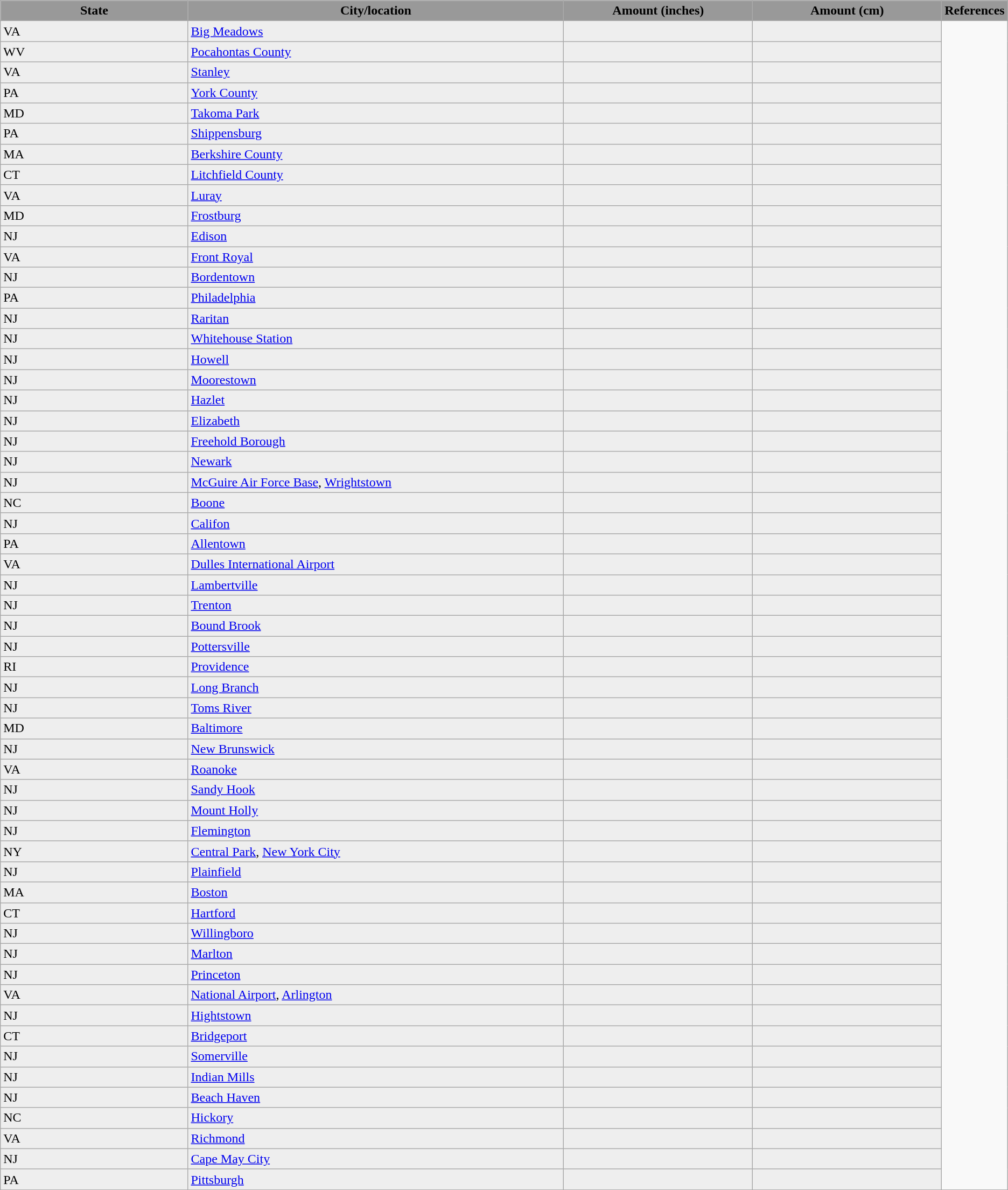<table class="wikitable sortable">
<tr>
<th align="left" style="width:20%; background-color:#999999;">State</th>
<th align="left" style="width:40%; background-color:#999999;">City/location</th>
<th align="left" style="width:20%; background-color:#999999;">Amount (inches)</th>
<th align="left" style="width:20%; background-color:#999999;">Amount (cm)</th>
<th align="left" style="width:20%; background-color:#999999;">References</th>
</tr>
<tr align="left" style="width:100%; background-color:#EEEEEE;">
<td>VA</td>
<td><a href='#'>Big Meadows</a></td>
<td></td>
<td></td>
</tr>
<tr align="left" style="width:100%; background-color:#EEEEEE;">
<td>WV</td>
<td><a href='#'>Pocahontas County</a></td>
<td></td>
<td></td>
</tr>
<tr align="left" style="width:100%; background-color:#EEEEEE;">
<td>VA</td>
<td><a href='#'>Stanley</a></td>
<td></td>
<td></td>
</tr>
<tr align="left" style="width:100%; background-color:#EEEEEE;">
<td>PA</td>
<td><a href='#'>York County</a></td>
<td></td>
<td></td>
</tr>
<tr align="left" style="width:100%; background-color:#EEEEEE;">
<td>MD</td>
<td><a href='#'>Takoma Park</a></td>
<td></td>
<td></td>
</tr>
<tr align="left" style="width:100%; background-color:#EEEEEE;">
<td>PA</td>
<td><a href='#'>Shippensburg</a></td>
<td></td>
<td></td>
</tr>
<tr align="left" style="width:100%; background-color:#EEEEEE;">
<td>MA</td>
<td><a href='#'>Berkshire County</a></td>
<td></td>
<td></td>
</tr>
<tr align="left" style="width:100%; background-color:#EEEEEE;">
<td>CT</td>
<td><a href='#'>Litchfield County</a></td>
<td></td>
<td></td>
</tr>
<tr align="left" style="width:100%; background-color:#EEEEEE;">
<td>VA</td>
<td><a href='#'>Luray</a></td>
<td></td>
<td></td>
</tr>
<tr align="left" style="width:100%; background-color:#EEEEEE;">
<td>MD</td>
<td><a href='#'>Frostburg</a></td>
<td></td>
<td></td>
</tr>
<tr align="left" style="width:100%; background-color:#EEEEEE;">
<td>NJ</td>
<td><a href='#'>Edison</a></td>
<td></td>
<td></td>
</tr>
<tr align="left" style="width:100%; background-color:#EEEEEE;">
<td>VA</td>
<td><a href='#'>Front Royal</a></td>
<td></td>
<td></td>
</tr>
<tr align="left" style="width:100%; background-color:#EEEEEE;">
<td>NJ</td>
<td><a href='#'>Bordentown</a></td>
<td></td>
<td></td>
</tr>
<tr align="left" style="width:100%; background-color:#EEEEEE;">
<td>PA</td>
<td><a href='#'>Philadelphia</a></td>
<td></td>
<td></td>
</tr>
<tr align="left" style="width:100%; background-color:#EEEEEE;">
<td>NJ</td>
<td><a href='#'>Raritan</a></td>
<td></td>
<td></td>
</tr>
<tr align="left" style="width:100%; background-color:#EEEEEE;">
<td>NJ</td>
<td><a href='#'>Whitehouse Station</a></td>
<td></td>
<td></td>
</tr>
<tr align="left" style="width:100%; background-color:#EEEEEE;">
<td>NJ</td>
<td><a href='#'>Howell</a></td>
<td></td>
<td></td>
</tr>
<tr align="left" style="width:100%; background-color:#EEEEEE;">
<td>NJ</td>
<td><a href='#'>Moorestown</a></td>
<td></td>
<td></td>
</tr>
<tr align="left" style="width:100%; background-color:#EEEEEE;">
<td>NJ</td>
<td><a href='#'>Hazlet</a></td>
<td></td>
<td></td>
</tr>
<tr align="left" style="width:100%; background-color:#EEEEEE;">
<td>NJ</td>
<td><a href='#'>Elizabeth</a></td>
<td></td>
<td></td>
</tr>
<tr align="left" style="width:100%; background-color:#EEEEEE;">
<td>NJ</td>
<td><a href='#'>Freehold Borough</a></td>
<td></td>
<td></td>
</tr>
<tr align="left" style="width:100%; background-color:#EEEEEE;">
<td>NJ</td>
<td><a href='#'>Newark</a></td>
<td></td>
<td></td>
</tr>
<tr align="left" style="width:100%; background-color:#EEEEEE;">
<td>NJ</td>
<td><a href='#'>McGuire Air Force Base</a>, <a href='#'>Wrightstown</a></td>
<td></td>
<td></td>
</tr>
<tr align="left" style="width:100%; background-color:#EEEEEE;">
<td>NC</td>
<td><a href='#'>Boone</a></td>
<td></td>
<td></td>
</tr>
<tr align="left" style="width:100%; background-color:#EEEEEE;">
<td>NJ</td>
<td><a href='#'>Califon</a></td>
<td></td>
<td></td>
</tr>
<tr align="left" style="width:100%; background-color:#EEEEEE;">
<td>PA</td>
<td><a href='#'>Allentown</a></td>
<td></td>
<td></td>
</tr>
<tr align="left" style="width:100%; background-color:#EEEEEE;">
<td>VA</td>
<td><a href='#'>Dulles International Airport</a></td>
<td></td>
<td></td>
</tr>
<tr align="left" style="width:100%; background-color:#EEEEEE;">
<td>NJ</td>
<td><a href='#'>Lambertville</a></td>
<td></td>
<td></td>
</tr>
<tr align="left" style="width:100%; background-color:#EEEEEE;">
<td>NJ</td>
<td><a href='#'>Trenton</a></td>
<td></td>
<td></td>
</tr>
<tr align="left" style="width:100%; background-color:#EEEEEE;">
<td>NJ</td>
<td><a href='#'>Bound Brook</a></td>
<td></td>
<td></td>
</tr>
<tr align="left" style="width:100%; background-color:#EEEEEE;">
<td>NJ</td>
<td><a href='#'>Pottersville</a></td>
<td></td>
<td></td>
</tr>
<tr align="left" style="width:100%; background-color:#EEEEEE;">
<td>RI</td>
<td><a href='#'>Providence</a></td>
<td></td>
<td></td>
</tr>
<tr align="left" style="width:100%; background-color:#EEEEEE;">
<td>NJ</td>
<td><a href='#'>Long Branch</a></td>
<td></td>
<td></td>
</tr>
<tr align="left" style="width:100%; background-color:#EEEEEE;">
<td>NJ</td>
<td><a href='#'>Toms River</a></td>
<td></td>
<td></td>
</tr>
<tr align="left" style="width:100%; background-color:#EEEEEE;">
<td>MD</td>
<td><a href='#'>Baltimore</a></td>
<td></td>
<td></td>
</tr>
<tr align="left" style="width:100%; background-color:#EEEEEE;">
<td>NJ</td>
<td><a href='#'>New Brunswick</a></td>
<td></td>
<td></td>
</tr>
<tr align="left" style="width:100%; background-color:#EEEEEE;">
<td>VA</td>
<td><a href='#'>Roanoke</a></td>
<td></td>
<td></td>
</tr>
<tr align="left" style="width:100%; background-color:#EEEEEE;">
<td>NJ</td>
<td><a href='#'>Sandy Hook</a></td>
<td></td>
<td></td>
</tr>
<tr align="left" style="width:100%; background-color:#EEEEEE;">
<td>NJ</td>
<td><a href='#'>Mount Holly</a></td>
<td></td>
<td></td>
</tr>
<tr align="left" style="width:100%; background-color:#EEEEEE;">
<td>NJ</td>
<td><a href='#'>Flemington</a></td>
<td></td>
<td></td>
</tr>
<tr align="left" style="width:100%; background-color:#EEEEEE;">
<td>NY</td>
<td><a href='#'>Central Park</a>, <a href='#'>New York City</a></td>
<td></td>
<td></td>
</tr>
<tr align="left" style="width:100%; background-color:#EEEEEE;">
<td>NJ</td>
<td><a href='#'>Plainfield</a></td>
<td></td>
<td></td>
</tr>
<tr align="left" style="width:100%; background-color:#EEEEEE;">
<td>MA</td>
<td><a href='#'>Boston</a></td>
<td></td>
<td></td>
</tr>
<tr align="left" style="width:100%; background-color:#EEEEEE;">
<td>CT</td>
<td><a href='#'>Hartford</a></td>
<td></td>
<td></td>
</tr>
<tr align="left" style="width:100%; background-color:#EEEEEE;">
<td>NJ</td>
<td><a href='#'>Willingboro</a></td>
<td></td>
<td></td>
</tr>
<tr align="left" style="width:100%; background-color:#EEEEEE;">
<td>NJ</td>
<td><a href='#'>Marlton</a></td>
<td></td>
<td></td>
</tr>
<tr align="left" style="width:100%; background-color:#EEEEEE;">
<td>NJ</td>
<td><a href='#'>Princeton</a></td>
<td></td>
<td></td>
</tr>
<tr align="left" style="width:100%; background-color:#EEEEEE;">
<td>VA</td>
<td><a href='#'>National Airport</a>, <a href='#'>Arlington</a></td>
<td></td>
<td></td>
</tr>
<tr align="left" style="width:100%; background-color:#EEEEEE;">
<td>NJ</td>
<td><a href='#'>Hightstown</a></td>
<td></td>
<td></td>
</tr>
<tr align="left" style="width:100%; background-color:#EEEEEE;">
<td>CT</td>
<td><a href='#'>Bridgeport</a></td>
<td></td>
<td></td>
</tr>
<tr align="left" style="width:100%; background-color:#EEEEEE;">
<td>NJ</td>
<td><a href='#'>Somerville</a></td>
<td></td>
<td></td>
</tr>
<tr align="left" style="width:100%; background-color:#EEEEEE;">
<td>NJ</td>
<td><a href='#'>Indian Mills</a></td>
<td></td>
<td></td>
</tr>
<tr align="left" style="width:100%; background-color:#EEEEEE;">
<td>NJ</td>
<td><a href='#'>Beach Haven</a></td>
<td></td>
<td></td>
</tr>
<tr align="left" style="width:100%; background-color:#EEEEEE;">
<td>NC</td>
<td><a href='#'>Hickory</a></td>
<td></td>
<td></td>
</tr>
<tr align="left" style="width:100%; background-color:#EEEEEE;">
<td>VA</td>
<td><a href='#'>Richmond</a></td>
<td></td>
<td></td>
</tr>
<tr align="left" style="width:100%; background-color:#EEEEEE;">
<td>NJ</td>
<td><a href='#'>Cape May City</a></td>
<td></td>
<td></td>
</tr>
<tr align="left" style="width:100%; background-color:#EEEEEE;">
<td>PA</td>
<td><a href='#'>Pittsburgh</a></td>
<td></td>
<td></td>
</tr>
</table>
